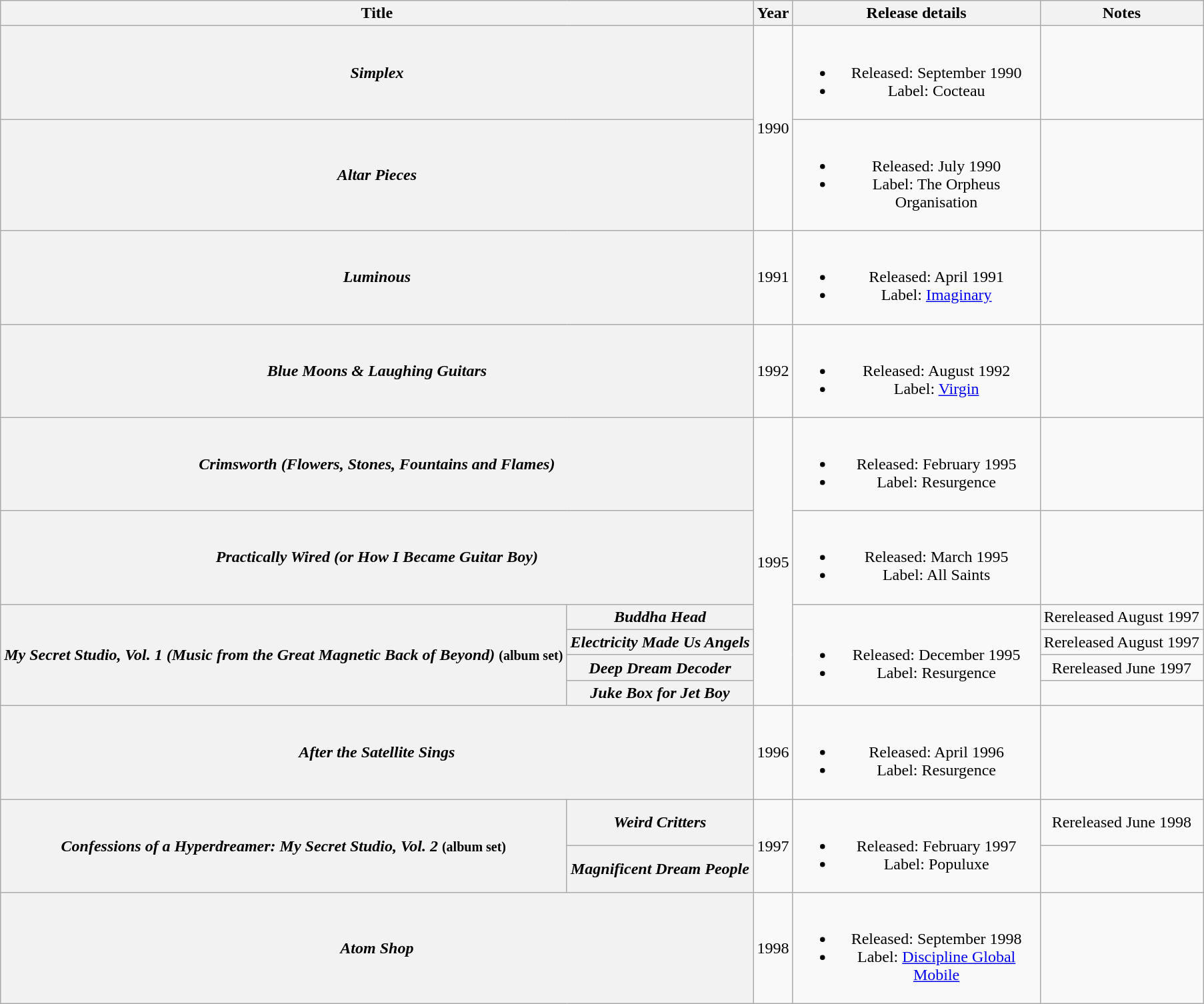<table class="wikitable plainrowheaders" style="text-align:center;">
<tr>
<th colspan="2" scope="col">Title</th>
<th scope="col">Year</th>
<th scope="col" style="width:15em;">Release details</th>
<th scope="col">Notes</th>
</tr>
<tr>
<th colspan="2" scope="row"><em>Simplex</em></th>
<td rowspan="2">1990</td>
<td><br><ul><li>Released: September 1990</li><li>Label: Cocteau</li></ul></td>
<td></td>
</tr>
<tr>
<th colspan="2" scope="row"><em>Altar Pieces</em></th>
<td><br><ul><li>Released: July 1990</li><li>Label: The Orpheus Organisation</li></ul></td>
<td></td>
</tr>
<tr>
<th colspan="2" scope="row"><em>Luminous</em></th>
<td>1991</td>
<td><br><ul><li>Released: April 1991</li><li>Label: <a href='#'>Imaginary</a></li></ul></td>
<td></td>
</tr>
<tr>
<th colspan="2" scope="row"><em>Blue Moons & Laughing Guitars</em></th>
<td>1992</td>
<td><br><ul><li>Released: August 1992</li><li>Label: <a href='#'>Virgin</a></li></ul></td>
<td></td>
</tr>
<tr>
<th colspan="2" scope="row"><em>Crimsworth (Flowers, Stones, Fountains and Flames)</em></th>
<td rowspan="6">1995</td>
<td><br><ul><li>Released: February 1995</li><li>Label: Resurgence</li></ul></td>
<td></td>
</tr>
<tr>
<th colspan="2" scope="row"><em>Practically Wired (or How I Became Guitar Boy) </em></th>
<td><br><ul><li>Released: March 1995</li><li>Label: All Saints</li></ul></td>
<td></td>
</tr>
<tr>
<th rowspan="4" scope="row"><em>My Secret Studio, Vol. 1 (Music from the Great Magnetic Back of Beyond)</em> <small>(album set)</small></th>
<th scope="row"><em>Buddha Head</em></th>
<td rowspan="4"><br><ul><li>Released: December 1995</li><li>Label: Resurgence</li></ul></td>
<td>Rereleased August 1997</td>
</tr>
<tr>
<th scope="row"><em>Electricity Made Us Angels</em></th>
<td>Rereleased August 1997</td>
</tr>
<tr>
<th scope="row"><em>Deep Dream Decoder</em></th>
<td>Rereleased June 1997</td>
</tr>
<tr>
<th scope="row"><em>Juke Box for Jet Boy</em></th>
<td></td>
</tr>
<tr>
<th colspan="2" scope="row"><em>After the Satellite Sings</em></th>
<td>1996</td>
<td><br><ul><li>Released: April 1996</li><li>Label: Resurgence</li></ul></td>
<td></td>
</tr>
<tr>
<th rowspan="2" scope="row"><em>Confessions of a Hyperdreamer: My Secret Studio, Vol. 2</em> <small>(album set)</small></th>
<th scope="row"><em>Weird Critters</em></th>
<td rowspan="2">1997</td>
<td rowspan="2"><br><ul><li>Released: February 1997</li><li>Label: Populuxe</li></ul></td>
<td>Rereleased June 1998</td>
</tr>
<tr>
<th scope="row"><em>Magnificent Dream People</em></th>
<td></td>
</tr>
<tr>
<th colspan="2" scope="row"><em>Atom Shop</em></th>
<td>1998</td>
<td><br><ul><li>Released: September 1998</li><li>Label: <a href='#'>Discipline Global Mobile</a></li></ul></td>
<td></td>
</tr>
</table>
